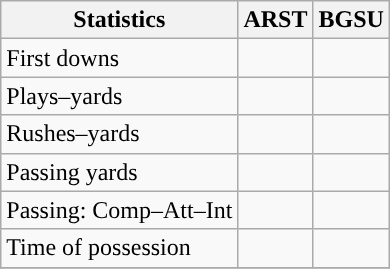<table class="wikitable" style="float: left;">
<tr>
<th>Statistics</th>
<th>ARST</th>
<th>BGSU</th>
</tr>
<tr>
<td>First downs</td>
<td></td>
<td></td>
</tr>
<tr>
<td>Plays–yards</td>
<td></td>
<td></td>
</tr>
<tr>
<td>Rushes–yards</td>
<td></td>
<td></td>
</tr>
<tr>
<td>Passing yards</td>
<td></td>
<td></td>
</tr>
<tr>
<td>Passing: Comp–Att–Int</td>
<td></td>
<td></td>
</tr>
<tr>
<td>Time of possession</td>
<td></td>
<td></td>
</tr>
<tr>
</tr>
</table>
